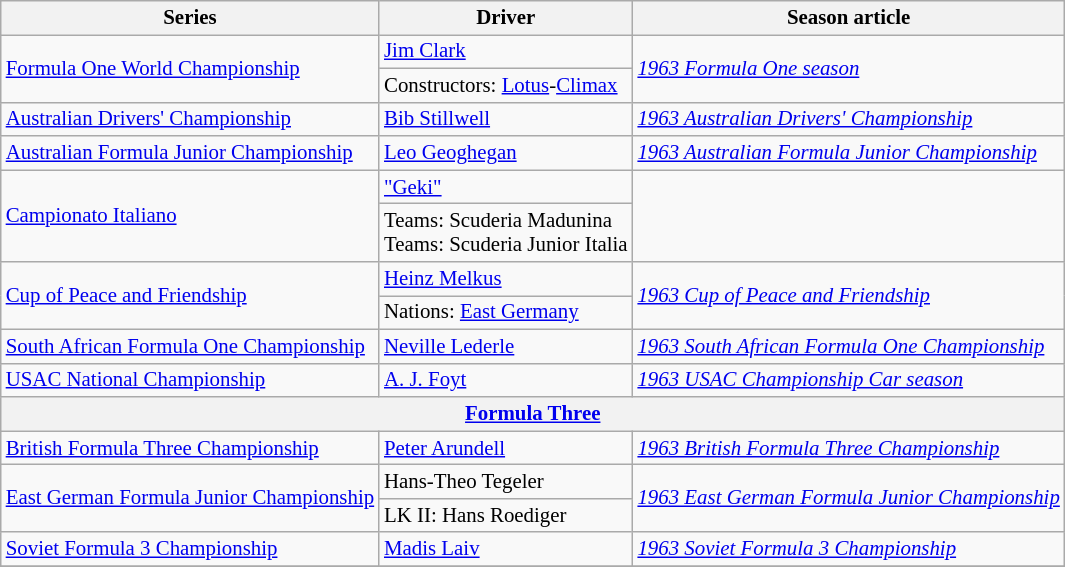<table class="wikitable" style="font-size: 87%;">
<tr>
<th>Series</th>
<th>Driver</th>
<th>Season article</th>
</tr>
<tr>
<td rowspan=2><a href='#'>Formula One World Championship</a></td>
<td> <a href='#'>Jim Clark</a></td>
<td rowspan=2><em><a href='#'>1963 Formula One season</a></em></td>
</tr>
<tr>
<td>Constructors:  <a href='#'>Lotus</a>-<a href='#'>Climax</a></td>
</tr>
<tr>
<td><a href='#'>Australian Drivers' Championship</a></td>
<td> <a href='#'>Bib Stillwell</a></td>
<td><em><a href='#'>1963 Australian Drivers' Championship</a></em></td>
</tr>
<tr>
<td><a href='#'>Australian Formula Junior Championship</a></td>
<td> <a href='#'>Leo Geoghegan</a></td>
<td><em><a href='#'>1963 Australian Formula Junior Championship</a></em></td>
</tr>
<tr>
<td rowspan="2"><a href='#'>Campionato Italiano</a></td>
<td> <a href='#'>"Geki"</a></td>
<td rowspan="2"></td>
</tr>
<tr>
<td>Teams:  Scuderia Madunina<br>Teams:  Scuderia Junior Italia</td>
</tr>
<tr>
<td rowspan=2><a href='#'>Cup of Peace and Friendship</a></td>
<td> <a href='#'>Heinz Melkus</a></td>
<td rowspan=2><em><a href='#'>1963 Cup of Peace and Friendship</a></em></td>
</tr>
<tr>
<td>Nations:  <a href='#'>East Germany</a></td>
</tr>
<tr>
<td><a href='#'>South African Formula One Championship</a></td>
<td> <a href='#'>Neville Lederle</a></td>
<td><em><a href='#'>1963 South African Formula One Championship</a></em></td>
</tr>
<tr>
<td><a href='#'>USAC National Championship</a></td>
<td> <a href='#'>A. J. Foyt</a></td>
<td><em><a href='#'>1963 USAC Championship Car season</a></em></td>
</tr>
<tr>
<th colspan=3><a href='#'>Formula Three</a></th>
</tr>
<tr>
<td><a href='#'>British Formula Three Championship</a></td>
<td> <a href='#'>Peter Arundell</a></td>
<td><em><a href='#'>1963 British Formula Three Championship</a></em></td>
</tr>
<tr>
<td rowspan=2><a href='#'>East German Formula Junior Championship</a></td>
<td> Hans-Theo Tegeler</td>
<td rowspan=2><em><a href='#'>1963 East German Formula Junior Championship</a></em></td>
</tr>
<tr>
<td>LK II:  Hans Roediger</td>
</tr>
<tr>
<td><a href='#'>Soviet Formula 3 Championship</a></td>
<td> <a href='#'>Madis Laiv</a></td>
<td><em><a href='#'>1963 Soviet Formula 3 Championship</a></em></td>
</tr>
<tr>
</tr>
</table>
